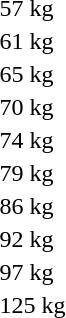<table>
<tr>
<td rowspan=2>57 kg<br></td>
<td rowspan=2></td>
<td rowspan=2></td>
<td></td>
</tr>
<tr>
<td></td>
</tr>
<tr>
<td rowspan=2>61 kg<br></td>
<td rowspan=2></td>
<td rowspan=2></td>
<td></td>
</tr>
<tr>
<td></td>
</tr>
<tr>
<td rowspan=2>65 kg<br></td>
<td rowspan=2></td>
<td rowspan=2></td>
<td></td>
</tr>
<tr>
<td></td>
</tr>
<tr>
<td rowspan=2>70 kg<br></td>
<td rowspan=2></td>
<td rowspan=2></td>
<td></td>
</tr>
<tr>
<td></td>
</tr>
<tr>
<td rowspan=2>74 kg<br></td>
<td rowspan=2></td>
<td rowspan=2></td>
<td></td>
</tr>
<tr>
<td></td>
</tr>
<tr>
<td rowspan=2>79 kg<br></td>
<td rowspan=2></td>
<td rowspan=2></td>
<td></td>
</tr>
<tr>
<td></td>
</tr>
<tr>
<td rowspan=2>86 kg<br></td>
<td rowspan=2></td>
<td rowspan=2></td>
<td></td>
</tr>
<tr>
<td></td>
</tr>
<tr>
<td rowspan=2>92 kg<br></td>
<td rowspan=2></td>
<td rowspan=2></td>
<td></td>
</tr>
<tr>
<td></td>
</tr>
<tr>
<td rowspan=2>97 kg<br></td>
<td rowspan=2></td>
<td rowspan=2></td>
<td></td>
</tr>
<tr>
<td></td>
</tr>
<tr>
<td rowspan=2>125 kg<br></td>
<td rowspan=2></td>
<td rowspan=2></td>
<td></td>
</tr>
<tr>
<td></td>
</tr>
</table>
